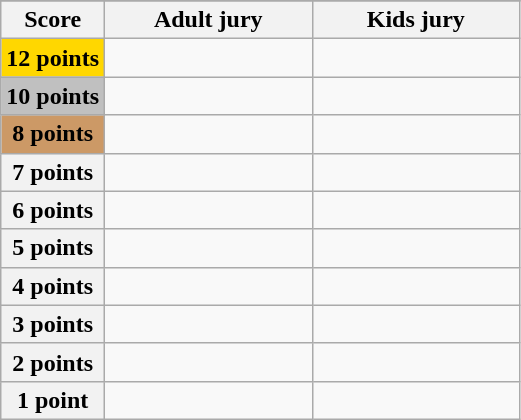<table class="wikitable">
<tr>
</tr>
<tr>
<th scope="col" width="20%">Score</th>
<th scope="col" width="40%">Adult jury</th>
<th scope="col" width="40%">Kids jury</th>
</tr>
<tr>
<th scope="row" style="background:gold">12 points</th>
<td></td>
<td></td>
</tr>
<tr>
<th scope="row" style="background:silver">10 points</th>
<td></td>
<td></td>
</tr>
<tr>
<th scope="row" style="background:#CC9966">8 points</th>
<td></td>
<td></td>
</tr>
<tr>
<th scope="row">7 points</th>
<td></td>
<td></td>
</tr>
<tr>
<th scope="row">6 points</th>
<td></td>
<td></td>
</tr>
<tr>
<th scope="row">5 points</th>
<td></td>
<td></td>
</tr>
<tr>
<th scope="row">4 points</th>
<td></td>
<td></td>
</tr>
<tr>
<th scope="row">3 points</th>
<td></td>
<td></td>
</tr>
<tr>
<th scope="row">2 points</th>
<td></td>
<td></td>
</tr>
<tr>
<th scope="row">1 point</th>
<td></td>
<td></td>
</tr>
</table>
